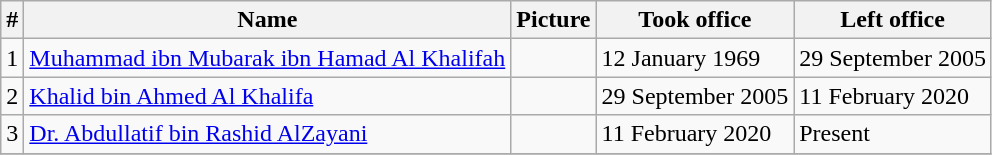<table class="wikitable">
<tr>
<th>#</th>
<th>Name</th>
<th>Picture</th>
<th>Took office</th>
<th>Left office</th>
</tr>
<tr>
<td>1</td>
<td><a href='#'>Muhammad ibn Mubarak ibn Hamad Al Khalifah</a></td>
<td></td>
<td>12 January 1969</td>
<td>29 September 2005</td>
</tr>
<tr>
<td>2</td>
<td><a href='#'>Khalid bin Ahmed Al Khalifa</a></td>
<td></td>
<td>29 September 2005</td>
<td>11 February 2020</td>
</tr>
<tr>
<td>3</td>
<td><a href='#'>Dr. Abdullatif bin Rashid AlZayani</a></td>
<td></td>
<td>11 February 2020</td>
<td>Present</td>
</tr>
<tr>
</tr>
</table>
